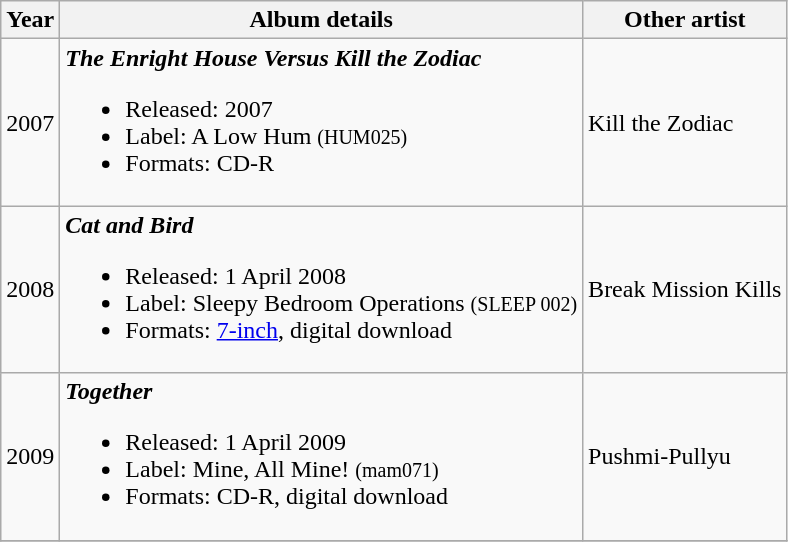<table class="wikitable">
<tr>
<th>Year</th>
<th>Album details</th>
<th>Other artist</th>
</tr>
<tr>
<td>2007</td>
<td><strong><em>The Enright House Versus Kill the Zodiac</em></strong><br><ul><li>Released: 2007</li><li>Label: A Low Hum <small>(HUM025)</small></li><li>Formats: CD-R</li></ul></td>
<td>Kill the Zodiac</td>
</tr>
<tr>
<td>2008</td>
<td><strong><em>Cat and Bird</em></strong><br><ul><li>Released: 1 April 2008</li><li>Label: Sleepy Bedroom Operations <small>(SLEEP 002)</small></li><li>Formats: <a href='#'>7-inch</a>, digital download</li></ul></td>
<td>Break Mission Kills</td>
</tr>
<tr>
<td>2009</td>
<td><strong><em>Together</em></strong><br><ul><li>Released: 1 April 2009</li><li>Label: Mine, All Mine! <small>(mam071)</small></li><li>Formats: CD-R, digital download</li></ul></td>
<td>Pushmi-Pullyu</td>
</tr>
<tr>
</tr>
</table>
